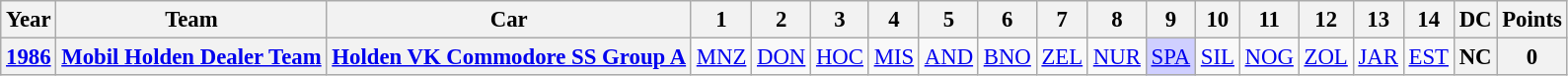<table class="wikitable" style="text-align:center; font-size:95%">
<tr>
<th>Year</th>
<th>Team</th>
<th>Car</th>
<th>1</th>
<th>2</th>
<th>3</th>
<th>4</th>
<th>5</th>
<th>6</th>
<th>7</th>
<th>8</th>
<th>9</th>
<th>10</th>
<th>11</th>
<th>12</th>
<th>13</th>
<th>14</th>
<th>DC</th>
<th>Points</th>
</tr>
<tr>
<th><a href='#'>1986</a></th>
<th> <a href='#'>Mobil Holden Dealer Team</a></th>
<th><a href='#'>Holden VK Commodore SS Group A</a></th>
<td><a href='#'>MNZ</a></td>
<td><a href='#'>DON</a></td>
<td><a href='#'>HOC</a></td>
<td><a href='#'>MIS</a></td>
<td><a href='#'>AND</a></td>
<td><a href='#'>BNO</a></td>
<td><a href='#'>ZEL</a></td>
<td><a href='#'>NUR</a></td>
<td style="background:#cfcfff;"><a href='#'>SPA</a><br></td>
<td><a href='#'>SIL</a></td>
<td><a href='#'>NOG</a></td>
<td><a href='#'>ZOL</a></td>
<td><a href='#'>JAR</a></td>
<td><a href='#'>EST</a></td>
<th>NC</th>
<th>0</th>
</tr>
</table>
